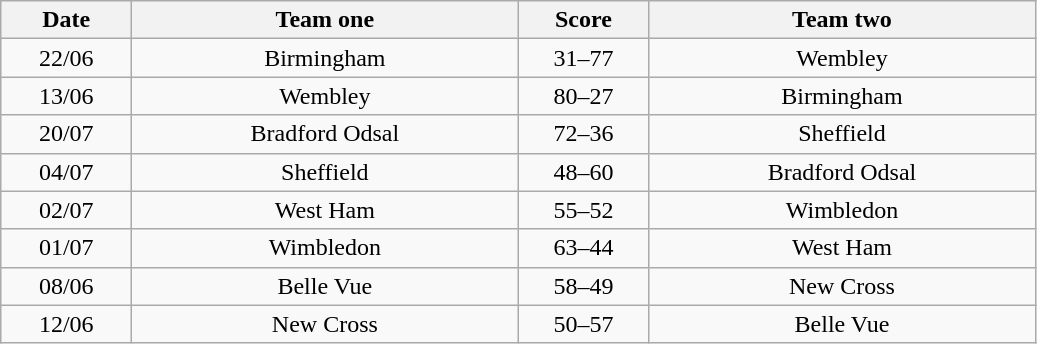<table class="wikitable" style="text-align: center">
<tr>
<th width=80>Date</th>
<th width=250>Team one</th>
<th width=80>Score</th>
<th width=250>Team two</th>
</tr>
<tr>
<td>22/06</td>
<td>Birmingham</td>
<td>31–77</td>
<td>Wembley</td>
</tr>
<tr>
<td>13/06</td>
<td>Wembley</td>
<td>80–27</td>
<td>Birmingham</td>
</tr>
<tr>
<td>20/07</td>
<td>Bradford Odsal</td>
<td>72–36</td>
<td>Sheffield</td>
</tr>
<tr>
<td>04/07</td>
<td>Sheffield</td>
<td>48–60</td>
<td>Bradford Odsal</td>
</tr>
<tr>
<td>02/07</td>
<td>West Ham</td>
<td>55–52</td>
<td>Wimbledon</td>
</tr>
<tr>
<td>01/07</td>
<td>Wimbledon</td>
<td>63–44</td>
<td>West Ham</td>
</tr>
<tr>
<td>08/06</td>
<td>Belle Vue</td>
<td>58–49</td>
<td>New Cross</td>
</tr>
<tr>
<td>12/06</td>
<td>New Cross</td>
<td>50–57</td>
<td>Belle Vue</td>
</tr>
</table>
